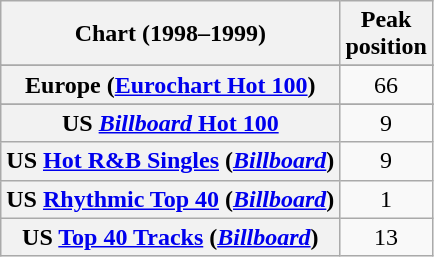<table class="wikitable sortable plainrowheaders" style="text-align:center">
<tr>
<th>Chart (1998–1999)</th>
<th>Peak<br>position</th>
</tr>
<tr>
</tr>
<tr>
</tr>
<tr>
</tr>
<tr>
</tr>
<tr>
</tr>
<tr>
<th scope="row">Europe (<a href='#'>Eurochart Hot 100</a>)</th>
<td>66</td>
</tr>
<tr>
</tr>
<tr>
</tr>
<tr>
</tr>
<tr>
</tr>
<tr>
</tr>
<tr>
</tr>
<tr>
</tr>
<tr>
<th scope="row">US <a href='#'><em>Billboard</em> Hot 100</a></th>
<td>9</td>
</tr>
<tr>
<th scope="row">US <a href='#'>Hot R&B Singles</a> (<em><a href='#'>Billboard</a></em>)</th>
<td>9</td>
</tr>
<tr>
<th scope="row">US <a href='#'>Rhythmic Top 40</a> (<em><a href='#'>Billboard</a></em>)</th>
<td>1</td>
</tr>
<tr>
<th scope="row">US <a href='#'>Top 40 Tracks</a> (<em><a href='#'>Billboard</a></em>)</th>
<td>13</td>
</tr>
</table>
